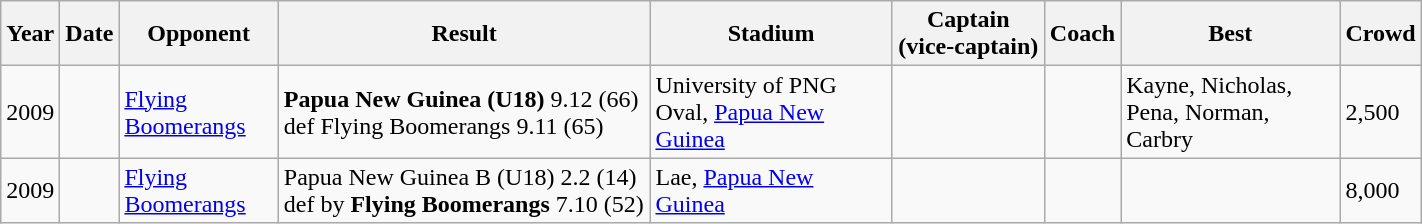<table class="wikitable sortable" style="width: 75%; margin: 0 auto 0 auto;">
<tr>
<th>Year</th>
<th>Date</th>
<th>Opponent</th>
<th>Result</th>
<th>Stadium</th>
<th>Captain (vice-captain)</th>
<th>Coach</th>
<th>Best</th>
<th>Crowd</th>
</tr>
<tr>
<td>2009</td>
<td></td>
<td><a href='#'>Flying Boomerangs</a></td>
<td><strong>Papua New Guinea (U18)</strong>  9.12 (66) def Flying Boomerangs 9.11 (65)</td>
<td>University of PNG Oval, <a href='#'>Papua New Guinea</a></td>
<td></td>
<td></td>
<td>Kayne, Nicholas, Pena, Norman, Carbry</td>
<td>2,500</td>
</tr>
<tr>
<td>2009</td>
<td></td>
<td><a href='#'>Flying Boomerangs</a></td>
<td>Papua New Guinea B (U18) 2.2 (14) def by <strong>Flying Boomerangs</strong> 7.10 (52)</td>
<td>Lae, <a href='#'>Papua New Guinea</a></td>
<td></td>
<td></td>
<td></td>
<td>8,000</td>
</tr>
</table>
